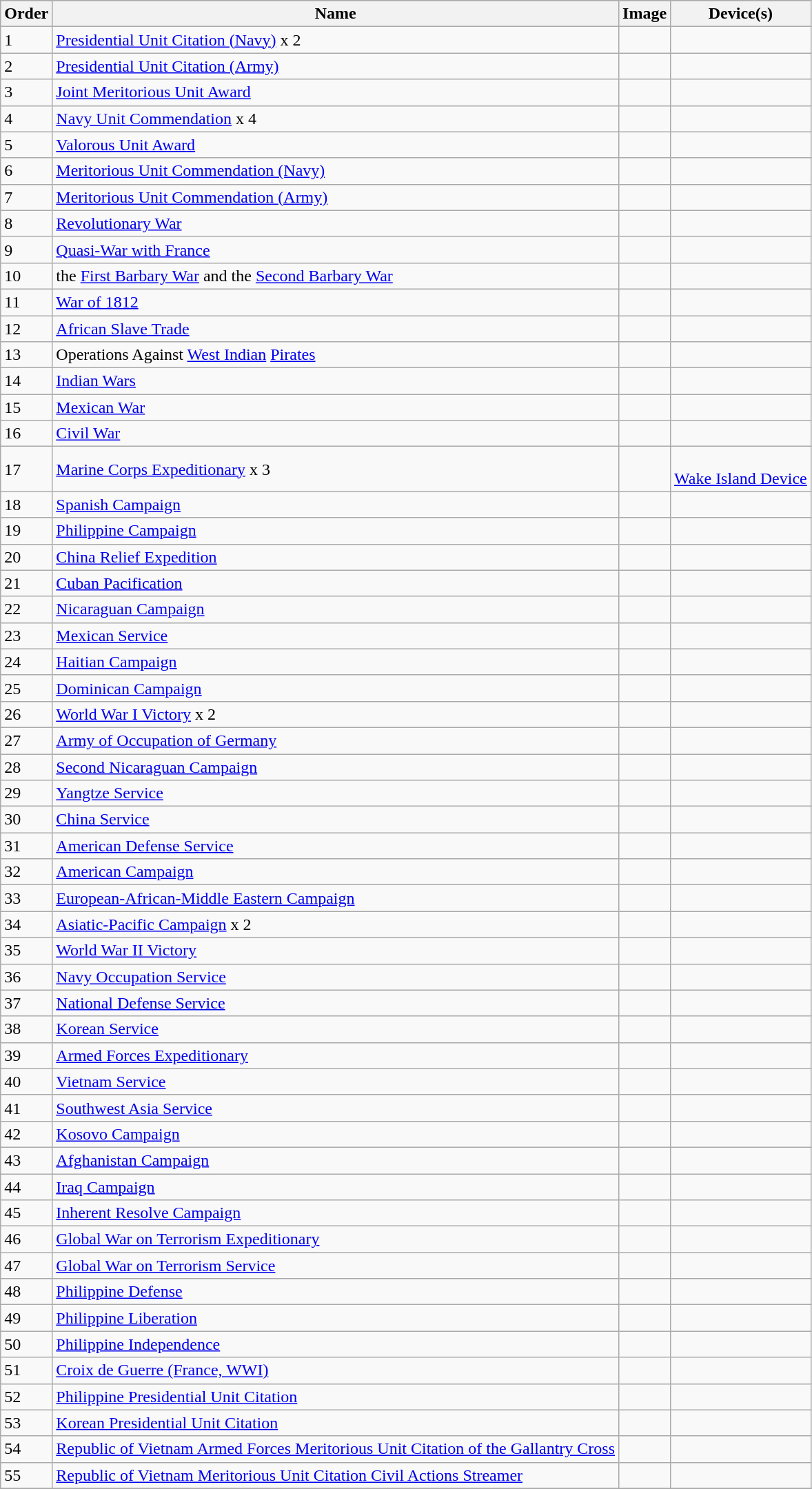<table class="wikitable sortable collapsible">
<tr bgcolor="#CCCCCC">
<th>Order</th>
<th>Name</th>
<th>Image</th>
<th>Device(s)</th>
</tr>
<tr>
<td>1</td>
<td><a href='#'>Presidential Unit Citation (Navy)</a> x 2</td>
<td></td>
<td><div>        </div></td>
</tr>
<tr>
<td>2</td>
<td><a href='#'>Presidential Unit Citation (Army)</a></td>
<td></td>
<td></td>
</tr>
<tr>
<td>3</td>
<td><a href='#'>Joint Meritorious Unit Award</a></td>
<td></td>
<td></td>
</tr>
<tr>
<td>4</td>
<td><a href='#'>Navy Unit Commendation</a> x 4</td>
<td></td>
<td><div>                       </div></td>
</tr>
<tr>
<td>5</td>
<td><a href='#'>Valorous Unit Award</a></td>
<td></td>
<td></td>
</tr>
<tr>
<td>6</td>
<td><a href='#'>Meritorious Unit Commendation (Navy)</a></td>
<td></td>
<td></td>
</tr>
<tr>
<td>7</td>
<td><a href='#'>Meritorious Unit Commendation (Army)</a></td>
<td></td>
<td></td>
</tr>
<tr>
<td>8</td>
<td><a href='#'>Revolutionary War</a></td>
<td></td>
<td></td>
</tr>
<tr>
<td>9</td>
<td><a href='#'>Quasi-War with France</a></td>
<td></td>
<td></td>
</tr>
<tr>
<td>10</td>
<td>the <a href='#'>First Barbary War</a> and the <a href='#'>Second Barbary War</a></td>
<td></td>
<td></td>
</tr>
<tr>
<td>11</td>
<td><a href='#'>War of 1812</a></td>
<td></td>
<td></td>
</tr>
<tr>
<td>12</td>
<td><a href='#'>African Slave Trade</a></td>
<td></td>
<td></td>
</tr>
<tr>
<td>13</td>
<td>Operations Against <a href='#'>West Indian</a> <a href='#'>Pirates</a></td>
<td></td>
<td></td>
</tr>
<tr>
<td>14</td>
<td><a href='#'>Indian Wars</a></td>
<td></td>
<td></td>
</tr>
<tr>
<td>15</td>
<td><a href='#'>Mexican War</a></td>
<td></td>
<td></td>
</tr>
<tr>
<td>16</td>
<td><a href='#'>Civil War</a></td>
<td></td>
<td></td>
</tr>
<tr>
<td>17</td>
<td><a href='#'>Marine Corps Expeditionary</a> x 3</td>
<td></td>
<td><div>               <br><a href='#'>Wake Island Device</a></div></td>
</tr>
<tr>
<td>18</td>
<td><a href='#'>Spanish Campaign</a></td>
<td></td>
<td></td>
</tr>
<tr>
<td>19</td>
<td><a href='#'>Philippine Campaign</a></td>
<td></td>
<td></td>
</tr>
<tr>
<td>20</td>
<td><a href='#'>China Relief Expedition</a></td>
<td></td>
<td></td>
</tr>
<tr>
<td>21</td>
<td><a href='#'>Cuban Pacification</a></td>
<td></td>
<td></td>
</tr>
<tr>
<td>22</td>
<td><a href='#'>Nicaraguan Campaign</a></td>
<td></td>
<td></td>
</tr>
<tr>
<td>23</td>
<td><a href='#'>Mexican Service</a></td>
<td></td>
<td></td>
</tr>
<tr>
<td>24</td>
<td><a href='#'>Haitian Campaign</a></td>
<td></td>
<td></td>
</tr>
<tr>
<td>25</td>
<td><a href='#'>Dominican Campaign</a></td>
<td></td>
<td></td>
</tr>
<tr>
<td>26</td>
<td><a href='#'>World War I Victory</a> x 2</td>
<td></td>
<td><div>  </div></td>
</tr>
<tr>
<td>27</td>
<td><a href='#'>Army of Occupation of Germany</a></td>
<td></td>
<td></td>
</tr>
<tr>
<td>28</td>
<td><a href='#'>Second Nicaraguan Campaign</a></td>
<td></td>
<td></td>
</tr>
<tr>
<td>29</td>
<td><a href='#'>Yangtze Service</a></td>
<td></td>
<td></td>
</tr>
<tr>
<td>30</td>
<td><a href='#'>China Service</a></td>
<td></td>
<td></td>
</tr>
<tr>
<td>31</td>
<td><a href='#'>American Defense Service</a></td>
<td></td>
<td></td>
</tr>
<tr>
<td>32</td>
<td><a href='#'>American Campaign</a></td>
<td></td>
<td></td>
</tr>
<tr>
<td>33</td>
<td><a href='#'>European-African-Middle Eastern Campaign</a></td>
<td></td>
<td><div>    </div></td>
</tr>
<tr>
<td>34</td>
<td><a href='#'>Asiatic-Pacific Campaign</a> x 2</td>
<td></td>
<td><div>         </div></td>
</tr>
<tr>
<td>35</td>
<td><a href='#'>World War II Victory</a></td>
<td></td>
<td></td>
</tr>
<tr>
<td>36</td>
<td><a href='#'>Navy Occupation Service</a></td>
<td></td>
<td></td>
</tr>
<tr>
<td>37</td>
<td><a href='#'>National Defense Service</a></td>
<td></td>
<td><div> </div></td>
</tr>
<tr>
<td>38</td>
<td><a href='#'>Korean Service</a></td>
<td></td>
<td><div> </div></td>
</tr>
<tr>
<td>39</td>
<td><a href='#'>Armed Forces Expeditionary</a></td>
<td></td>
<td><div>    </div></td>
</tr>
<tr>
<td>40</td>
<td><a href='#'>Vietnam Service</a></td>
<td></td>
<td><div>    </div></td>
</tr>
<tr>
<td>41</td>
<td><a href='#'>Southwest Asia Service</a></td>
<td></td>
<td><div>  </div></td>
</tr>
<tr>
<td>42</td>
<td><a href='#'>Kosovo Campaign</a></td>
<td></td>
<td><div> </div></td>
</tr>
<tr>
<td>43</td>
<td><a href='#'>Afghanistan Campaign</a></td>
<td></td>
<td><div>  </div></td>
</tr>
<tr>
<td>44</td>
<td><a href='#'>Iraq Campaign</a></td>
<td></td>
<td><div>   </div></td>
</tr>
<tr>
<td>45</td>
<td><a href='#'>Inherent Resolve Campaign</a></td>
<td></td>
<td><div> </div></td>
</tr>
<tr>
<td>46</td>
<td><a href='#'>Global War on Terrorism Expeditionary</a></td>
<td></td>
<td></td>
</tr>
<tr>
<td>47</td>
<td><a href='#'>Global War on Terrorism Service</a></td>
<td></td>
<td></td>
</tr>
<tr>
<td>48</td>
<td><a href='#'>Philippine Defense</a></td>
<td></td>
<td></td>
</tr>
<tr>
<td>49</td>
<td><a href='#'>Philippine Liberation</a></td>
<td></td>
<td><div> </div></td>
</tr>
<tr>
<td>50</td>
<td><a href='#'>Philippine Independence</a></td>
<td></td>
<td></td>
</tr>
<tr>
<td>51</td>
<td><a href='#'>Croix de Guerre (France, WWI)</a></td>
<td></td>
<td><div>   </div></td>
</tr>
<tr>
<td>52</td>
<td><a href='#'>Philippine Presidential Unit Citation</a></td>
<td></td>
<td><div> </div></td>
</tr>
<tr>
<td>53</td>
<td><a href='#'>Korean Presidential Unit Citation</a></td>
<td></td>
<td></td>
</tr>
<tr>
<td>54</td>
<td><a href='#'>Republic of Vietnam Armed Forces Meritorious Unit Citation of the Gallantry Cross</a></td>
<td></td>
<td></td>
</tr>
<tr>
<td>55</td>
<td><a href='#'>Republic of Vietnam Meritorious Unit Citation Civil Actions Streamer</a></td>
<td></td>
<td></td>
</tr>
<tr>
</tr>
</table>
